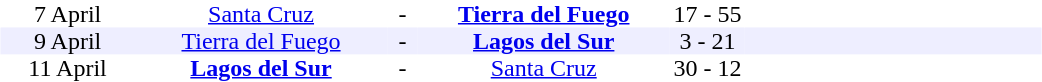<table width=700>
<tr>
<td width=700 valign="top"><br><table border=0 cellspacing=0 cellpadding=0 style="font-size: 100%; border-collapse: collapse;" width=100%>
<tr bgcolor="#CADFF0">
<td style="font-size:100%"; align="center" colspan="6"></td>
</tr>
<tr align=center bgcolor=#FFFFFF>
<td width=90>7 April</td>
<td width=170><a href='#'>Santa Cruz</a></td>
<td width=20>-</td>
<td width=170><strong><a href='#'>Tierra del Fuego</a></strong></td>
<td width=50>17 - 55</td>
<td width=200></td>
</tr>
<tr align=center bgcolor=#EEEEFF>
<td width=90>9 April</td>
<td width=170><a href='#'>Tierra del Fuego</a></td>
<td width=20>-</td>
<td width=170><strong><a href='#'>Lagos del Sur</a></strong></td>
<td width=50>3 - 21</td>
<td width=200></td>
</tr>
<tr align=center bgcolor=#FFFFFF>
<td width=90>11 April</td>
<td width=170><strong><a href='#'>Lagos del Sur</a></strong></td>
<td width=20>-</td>
<td width=170><a href='#'>Santa Cruz</a></td>
<td width=50>30 - 12</td>
<td width=200></td>
</tr>
</table>
</td>
</tr>
</table>
